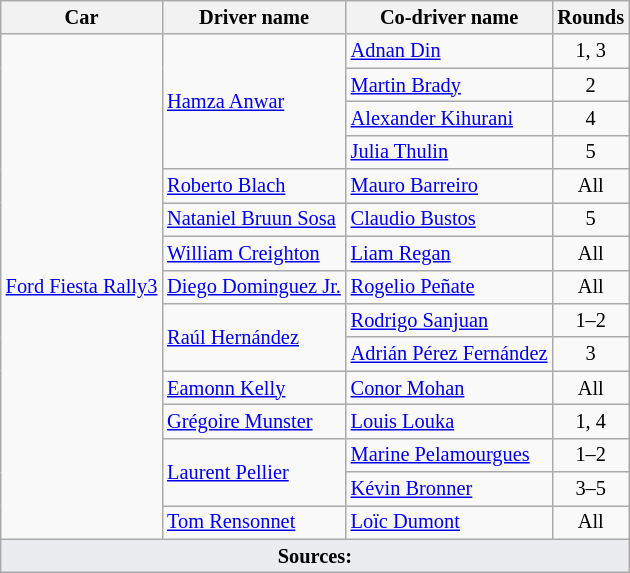<table class="wikitable" style="font-size: 85%;">
<tr>
<th>Car</th>
<th>Driver name</th>
<th>Co-driver name</th>
<th>Rounds</th>
</tr>
<tr>
<td rowspan="15"><a href='#'>Ford Fiesta Rally3</a></td>
<td rowspan="4"> <a href='#'>Hamza Anwar</a></td>
<td> <a href='#'>Adnan Din</a></td>
<td align="center">1, 3</td>
</tr>
<tr>
<td> <a href='#'>Martin Brady</a></td>
<td align="center">2</td>
</tr>
<tr>
<td> <a href='#'>Alexander Kihurani</a></td>
<td align="center">4</td>
</tr>
<tr>
<td> <a href='#'>Julia Thulin</a></td>
<td align="center">5</td>
</tr>
<tr>
<td> <a href='#'>Roberto Blach</a></td>
<td> <a href='#'>Mauro Barreiro</a></td>
<td align="center">All</td>
</tr>
<tr>
<td> <a href='#'>Nataniel Bruun Sosa</a></td>
<td> <a href='#'>Claudio Bustos</a></td>
<td align="center">5</td>
</tr>
<tr>
<td> <a href='#'>William Creighton</a></td>
<td> <a href='#'>Liam Regan</a></td>
<td align="center">All</td>
</tr>
<tr>
<td> <a href='#'>Diego Dominguez Jr.</a></td>
<td> <a href='#'>Rogelio Peñate</a></td>
<td align="center">All</td>
</tr>
<tr>
<td rowspan="2"> <a href='#'>Raúl Hernández</a></td>
<td> <a href='#'>Rodrigo Sanjuan</a></td>
<td align="center">1–2</td>
</tr>
<tr>
<td> <a href='#'>Adrián Pérez Fernández</a></td>
<td align="center">3</td>
</tr>
<tr>
<td> <a href='#'>Eamonn Kelly</a></td>
<td> <a href='#'>Conor Mohan</a></td>
<td align="center">All</td>
</tr>
<tr>
<td> <a href='#'>Grégoire Munster</a></td>
<td> <a href='#'>Louis Louka</a></td>
<td align="center">1, 4</td>
</tr>
<tr>
<td rowspan="2"> <a href='#'>Laurent Pellier</a></td>
<td> <a href='#'>Marine Pelamourgues</a></td>
<td align="center">1–2</td>
</tr>
<tr>
<td> <a href='#'>Kévin Bronner</a></td>
<td align="center">3–5</td>
</tr>
<tr>
<td> <a href='#'>Tom Rensonnet</a></td>
<td> <a href='#'>Loïc Dumont</a></td>
<td align="center">All</td>
</tr>
<tr>
<td colspan="4" style="background-color:#EAECF0;text-align:center"><strong>Sources:</strong></td>
</tr>
</table>
